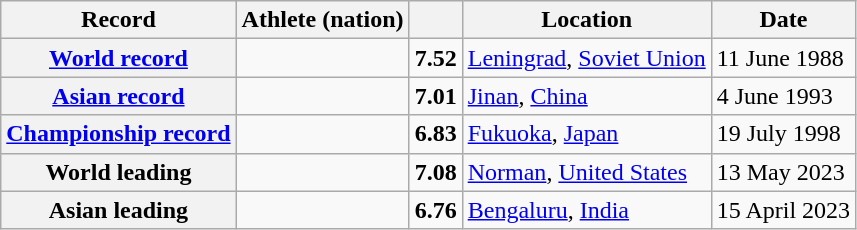<table class="wikitable">
<tr>
<th scope="col">Record</th>
<th scope="col">Athlete (nation)</th>
<th scope="col"></th>
<th scope="col">Location</th>
<th scope="col">Date</th>
</tr>
<tr>
<th scope="row"><a href='#'>World record</a></th>
<td></td>
<td align="center"><strong>7.52</strong></td>
<td><a href='#'>Leningrad</a>, <a href='#'>Soviet Union</a></td>
<td>11 June 1988</td>
</tr>
<tr>
<th scope="row"><a href='#'>Asian record</a></th>
<td></td>
<td align="center"><strong>7.01</strong></td>
<td><a href='#'>Jinan</a>, <a href='#'>China</a></td>
<td>4 June 1993</td>
</tr>
<tr>
<th scope="row"><a href='#'>Championship record</a></th>
<td></td>
<td align="center"><strong>6.83</strong></td>
<td><a href='#'>Fukuoka</a>, <a href='#'>Japan</a></td>
<td>19 July 1998</td>
</tr>
<tr>
<th scope="row">World leading</th>
<td></td>
<td align="center"><strong>7.08</strong></td>
<td><a href='#'>Norman</a>, <a href='#'>United States</a></td>
<td>13 May 2023</td>
</tr>
<tr>
<th scope="row">Asian leading</th>
<td></td>
<td align="center"><strong>6.76</strong></td>
<td><a href='#'>Bengaluru</a>, <a href='#'>India</a></td>
<td>15 April 2023</td>
</tr>
</table>
